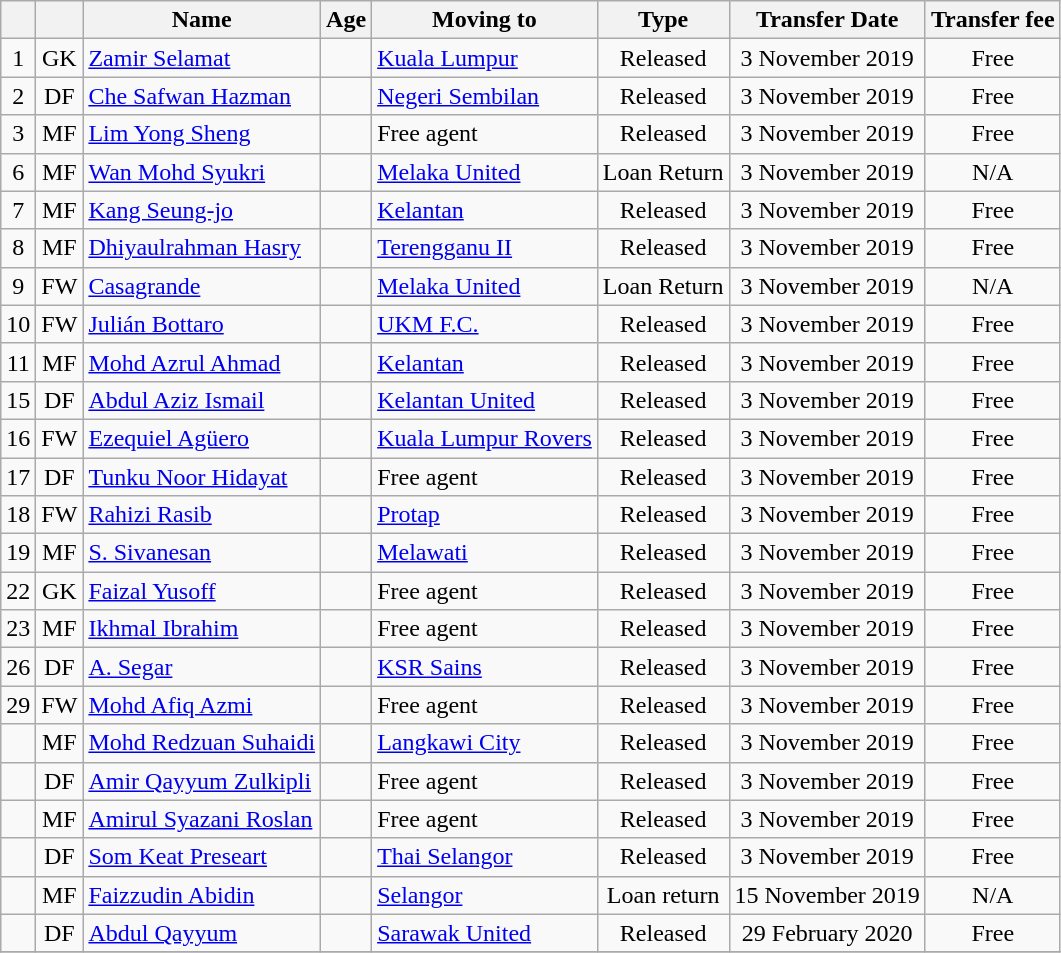<table class="wikitable" style="text-align:center;">
<tr>
<th></th>
<th></th>
<th>Name</th>
<th>Age</th>
<th>Moving to</th>
<th>Type</th>
<th>Transfer Date</th>
<th>Transfer fee</th>
</tr>
<tr>
<td>1</td>
<td>GK</td>
<td align=left> <a href='#'>Zamir Selamat</a></td>
<td></td>
<td align=left> <a href='#'>Kuala Lumpur</a></td>
<td>Released</td>
<td>3 November 2019</td>
<td>Free</td>
</tr>
<tr>
<td>2</td>
<td>DF</td>
<td align=left> <a href='#'>Che Safwan Hazman</a></td>
<td></td>
<td align=left> <a href='#'>Negeri Sembilan</a></td>
<td>Released</td>
<td>3 November 2019</td>
<td>Free</td>
</tr>
<tr>
<td>3</td>
<td>MF</td>
<td align=left> <a href='#'>Lim Yong Sheng</a></td>
<td></td>
<td align=left>Free agent</td>
<td>Released</td>
<td>3 November 2019</td>
<td>Free</td>
</tr>
<tr>
<td>6</td>
<td>MF</td>
<td align=left> <a href='#'>Wan Mohd Syukri</a></td>
<td></td>
<td align=left> <a href='#'>Melaka United</a></td>
<td>Loan Return</td>
<td>3 November 2019</td>
<td>N/A</td>
</tr>
<tr>
<td>7</td>
<td>MF</td>
<td align=left> <a href='#'>Kang Seung-jo</a></td>
<td></td>
<td align=left> <a href='#'>Kelantan</a></td>
<td>Released</td>
<td>3 November 2019</td>
<td>Free</td>
</tr>
<tr>
<td>8</td>
<td>MF</td>
<td align=left> <a href='#'>Dhiyaulrahman Hasry</a></td>
<td></td>
<td align=left> <a href='#'>Terengganu II</a></td>
<td>Released</td>
<td>3 November 2019</td>
<td>Free</td>
</tr>
<tr>
<td>9</td>
<td>FW</td>
<td align=left> <a href='#'>Casagrande</a></td>
<td></td>
<td align=left> <a href='#'>Melaka United</a></td>
<td>Loan Return</td>
<td>3 November 2019</td>
<td>N/A</td>
</tr>
<tr>
<td>10</td>
<td>FW</td>
<td align=left> <a href='#'>Julián Bottaro</a></td>
<td></td>
<td align=left> <a href='#'>UKM F.C.</a></td>
<td>Released</td>
<td>3 November 2019</td>
<td>Free</td>
</tr>
<tr>
<td>11</td>
<td>MF</td>
<td align=left> <a href='#'>Mohd Azrul Ahmad</a></td>
<td></td>
<td align=left> <a href='#'>Kelantan</a></td>
<td>Released</td>
<td>3 November 2019</td>
<td>Free</td>
</tr>
<tr>
<td>15</td>
<td>DF</td>
<td align=left> <a href='#'>Abdul Aziz Ismail</a></td>
<td></td>
<td align=left> <a href='#'>Kelantan United</a></td>
<td>Released</td>
<td>3 November 2019</td>
<td>Free</td>
</tr>
<tr>
<td>16</td>
<td>FW</td>
<td align=left> <a href='#'>Ezequiel Agüero</a></td>
<td></td>
<td align=left> <a href='#'>Kuala Lumpur Rovers</a></td>
<td>Released</td>
<td>3 November 2019</td>
<td>Free</td>
</tr>
<tr>
<td>17</td>
<td>DF</td>
<td align=left> <a href='#'>Tunku Noor Hidayat</a></td>
<td></td>
<td align=left>Free agent</td>
<td>Released</td>
<td>3 November 2019</td>
<td>Free</td>
</tr>
<tr>
<td>18</td>
<td>FW</td>
<td align=left> <a href='#'>Rahizi Rasib</a></td>
<td></td>
<td align=left> <a href='#'>Protap</a></td>
<td>Released</td>
<td>3 November 2019</td>
<td>Free</td>
</tr>
<tr>
<td>19</td>
<td>MF</td>
<td align=left> <a href='#'>S. Sivanesan</a></td>
<td></td>
<td align=left> <a href='#'>Melawati</a></td>
<td>Released</td>
<td>3 November 2019</td>
<td>Free</td>
</tr>
<tr>
<td>22</td>
<td>GK</td>
<td align=left> <a href='#'>Faizal Yusoff</a></td>
<td></td>
<td align=left>Free agent</td>
<td>Released</td>
<td>3 November 2019</td>
<td>Free</td>
</tr>
<tr>
<td>23</td>
<td>MF</td>
<td align=left> <a href='#'>Ikhmal Ibrahim</a></td>
<td></td>
<td align=left>Free agent</td>
<td>Released</td>
<td>3 November 2019</td>
<td>Free</td>
</tr>
<tr>
<td>26</td>
<td>DF</td>
<td align=left> <a href='#'>A. Segar</a></td>
<td></td>
<td align=left> <a href='#'>KSR Sains</a></td>
<td>Released</td>
<td>3 November 2019</td>
<td>Free</td>
</tr>
<tr>
<td>29</td>
<td>FW</td>
<td align=left> <a href='#'>Mohd Afiq Azmi</a></td>
<td></td>
<td align=left>Free agent</td>
<td>Released</td>
<td>3 November 2019</td>
<td>Free</td>
</tr>
<tr>
<td></td>
<td>MF</td>
<td align=left> <a href='#'>Mohd Redzuan Suhaidi</a></td>
<td></td>
<td align=left> <a href='#'>Langkawi City</a></td>
<td>Released</td>
<td>3 November 2019</td>
<td>Free</td>
</tr>
<tr>
<td></td>
<td>DF</td>
<td align=left> <a href='#'>Amir Qayyum Zulkipli</a></td>
<td></td>
<td align=left>Free agent</td>
<td>Released</td>
<td>3 November 2019</td>
<td>Free</td>
</tr>
<tr>
<td></td>
<td>MF</td>
<td align=left> <a href='#'>Amirul Syazani Roslan</a></td>
<td></td>
<td align=left>Free agent</td>
<td>Released</td>
<td>3 November 2019</td>
<td>Free</td>
</tr>
<tr>
<td></td>
<td>DF</td>
<td align=left> <a href='#'>Som Keat Preseart</a></td>
<td></td>
<td align=left> <a href='#'>Thai Selangor</a></td>
<td>Released</td>
<td>3 November 2019</td>
<td>Free</td>
</tr>
<tr>
<td></td>
<td>MF</td>
<td align=left> <a href='#'>Faizzudin Abidin</a></td>
<td></td>
<td align=left> <a href='#'>Selangor</a></td>
<td>Loan return</td>
<td>15 November 2019</td>
<td>N/A</td>
</tr>
<tr>
<td></td>
<td>DF</td>
<td align=left> <a href='#'>Abdul Qayyum</a></td>
<td></td>
<td align=left> <a href='#'>Sarawak United</a></td>
<td>Released</td>
<td>29 February 2020</td>
<td>Free</td>
</tr>
<tr>
</tr>
</table>
